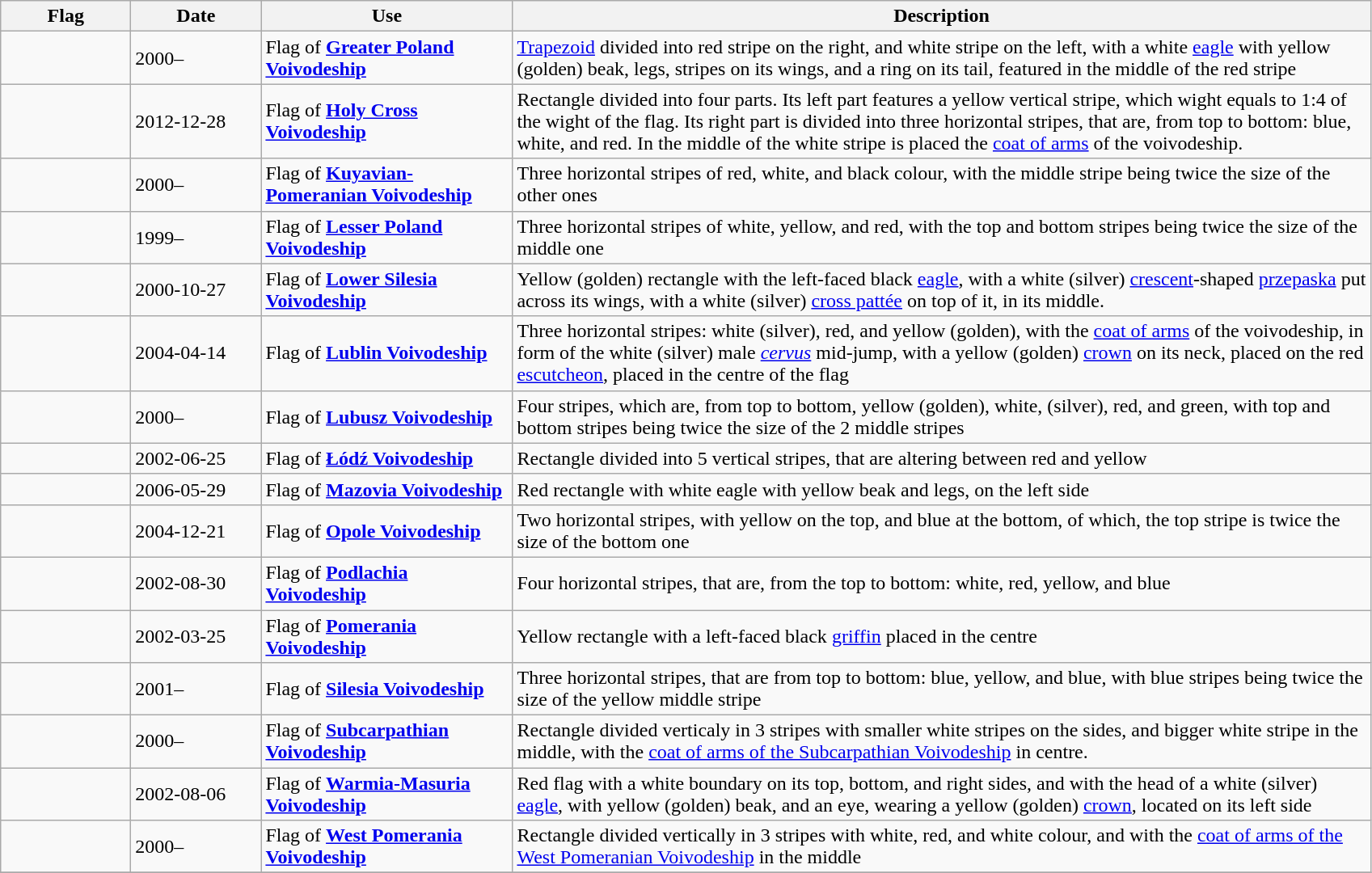<table class="wikitable">
<tr>
<th style="width:100px;">Flag</th>
<th style="width:100px;">Date</th>
<th style="width:200px;">Use</th>
<th style="width:700px;">Description</th>
</tr>
<tr>
<td></td>
<td>2000–</td>
<td>Flag of <strong><a href='#'>Greater Poland Voivodeship</a></strong></td>
<td><a href='#'>Trapezoid</a> divided into red stripe on the right, and white stripe on the left, with a white <a href='#'>eagle</a> with yellow (golden) beak, legs, stripes on its wings, and a ring on its tail, featured in the middle of the red stripe</td>
</tr>
<tr>
<td></td>
<td>2012-12-28</td>
<td>Flag of <strong><a href='#'>Holy Cross Voivodeship</a></strong></td>
<td>Rectangle divided into four parts. Its left part features a yellow vertical stripe, which wight equals to 1:4 of the wight of the flag. Its right part is divided into three horizontal stripes, that are, from top to bottom: blue, white, and red. In the middle of the white stripe is placed the <a href='#'>coat of arms</a> of the voivodeship.</td>
</tr>
<tr>
<td></td>
<td>2000–</td>
<td>Flag of <strong><a href='#'>Kuyavian-Pomeranian Voivodeship</a></strong></td>
<td>Three horizontal stripes of red, white, and black colour, with the middle stripe being twice the size of the other ones</td>
</tr>
<tr>
<td></td>
<td>1999–</td>
<td>Flag of <strong><a href='#'>Lesser Poland Voivodeship</a></strong></td>
<td>Three horizontal stripes of white, yellow, and red, with the top and bottom stripes being twice the size of the middle one</td>
</tr>
<tr>
<td></td>
<td>2000-10-27</td>
<td>Flag of <strong><a href='#'>Lower Silesia Voivodeship</a></strong></td>
<td>Yellow (golden) rectangle with the left-faced black <a href='#'>eagle</a>, with a white (silver) <a href='#'>crescent</a>-shaped <a href='#'>przepaska</a> put across its wings, with a white (silver) <a href='#'>cross pattée</a> on top of it, in its middle.</td>
</tr>
<tr>
<td></td>
<td>2004-04-14</td>
<td>Flag of <strong><a href='#'>Lublin Voivodeship</a></strong></td>
<td>Three horizontal stripes: white (silver), red, and yellow (golden), with the <a href='#'>coat of arms</a> of the voivodeship, in form of the white (silver) male <em><a href='#'>cervus</a></em> mid-jump, with a yellow (golden) <a href='#'>crown</a> on its neck, placed on the red <a href='#'>escutcheon</a>, placed in the centre of the flag</td>
</tr>
<tr>
<td></td>
<td>2000–</td>
<td>Flag of <strong><a href='#'>Lubusz Voivodeship</a></strong></td>
<td>Four stripes, which are, from top to bottom, yellow (golden), white, (silver), red, and green, with top and bottom stripes being twice the size of the 2 middle stripes</td>
</tr>
<tr>
<td></td>
<td>2002-06-25</td>
<td>Flag of <strong><a href='#'>Łódź Voivodeship</a></strong></td>
<td>Rectangle divided into 5 vertical stripes, that are altering between red and yellow</td>
</tr>
<tr>
<td></td>
<td>2006-05-29</td>
<td>Flag of <strong><a href='#'>Mazovia Voivodeship</a></strong></td>
<td>Red rectangle with white eagle with yellow beak and legs, on the left side</td>
</tr>
<tr>
<td></td>
<td>2004-12-21</td>
<td>Flag of <strong><a href='#'>Opole Voivodeship</a></strong></td>
<td>Two horizontal stripes, with yellow on the top, and blue at the bottom, of which, the top stripe is twice the size of the bottom one</td>
</tr>
<tr>
<td></td>
<td>2002-08-30</td>
<td>Flag of <strong><a href='#'>Podlachia Voivodeship</a></strong></td>
<td>Four horizontal stripes, that are, from the top to bottom: white, red, yellow, and blue</td>
</tr>
<tr>
<td></td>
<td>2002-03-25</td>
<td>Flag of <strong><a href='#'>Pomerania Voivodeship</a></strong></td>
<td>Yellow rectangle with a left-faced black <a href='#'>griffin</a> placed in the centre</td>
</tr>
<tr>
<td></td>
<td>2001–</td>
<td>Flag of <strong><a href='#'>Silesia Voivodeship</a></strong></td>
<td>Three horizontal stripes, that are from top to bottom: blue, yellow, and blue, with blue stripes being twice the size of the yellow middle stripe</td>
</tr>
<tr>
<td></td>
<td>2000–</td>
<td>Flag of <strong><a href='#'>Subcarpathian Voivodeship</a></strong></td>
<td>Rectangle divided verticaly in 3 stripes with smaller white stripes on the sides, and bigger white stripe in the middle, with the <a href='#'>coat of arms of the Subcarpathian Voivodeship</a> in centre.</td>
</tr>
<tr>
<td></td>
<td>2002-08-06</td>
<td>Flag of <strong><a href='#'>Warmia-Masuria Voivodeship</a></strong></td>
<td>Red flag with a white boundary on its top, bottom, and right sides, and with the head of a white (silver) <a href='#'>eagle</a>, with yellow (golden) beak, and an eye, wearing a yellow (golden) <a href='#'>crown</a>, located on its left side</td>
</tr>
<tr>
<td></td>
<td>2000–</td>
<td>Flag of <strong><a href='#'>West Pomerania Voivodeship</a></strong></td>
<td>Rectangle divided vertically in 3 stripes with white, red, and white colour, and with the <a href='#'>coat of arms of the West Pomeranian Voivodeship</a> in the middle</td>
</tr>
<tr>
</tr>
</table>
